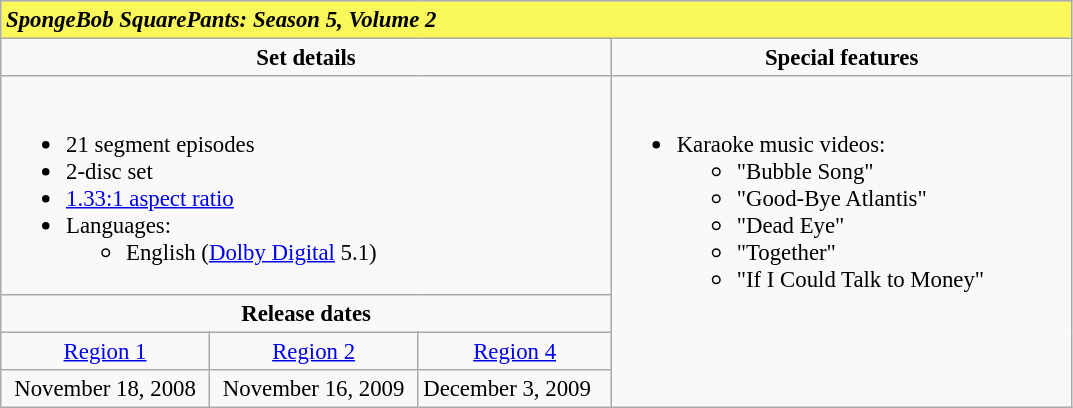<table class="wikitable" style="font-size: 95%;">
<tr style="background:#FAF75B; color:#000;">
<td colspan="4"><strong><em>SpongeBob SquarePants: Season 5, Volume 2</em></strong></td>
</tr>
<tr valign="top">
<td align="center" width="300" colspan="3"><strong>Set details</strong></td>
<td width="300" align="center"><strong>Special features</strong></td>
</tr>
<tr valign="top">
<td colspan="3" align="left" width="400"><br><ul><li>21 segment episodes</li><li>2-disc set</li><li><a href='#'>1.33:1 aspect ratio</a></li><li>Languages:<ul><li>English (<a href='#'>Dolby Digital</a> 5.1)</li></ul></li></ul></td>
<td rowspan="4" align="left" width="300"><br><ul><li>Karaoke music videos:<ul><li>"Bubble Song"</li><li>"Good-Bye Atlantis"</li><li>"Dead Eye"</li><li>"Together"</li><li>"If I Could Talk to Money"</li></ul></li></ul></td>
</tr>
<tr>
<td colspan="3" align="center"><strong>Release dates</strong></td>
</tr>
<tr>
<td align="center"><a href='#'>Region 1</a></td>
<td align="center"><a href='#'>Region 2</a></td>
<td align="center"><a href='#'>Region 4</a></td>
</tr>
<tr>
<td align="center"><span>November 18, 2008</span></td>
<td align="center"><span>November 16, 2009</span></td>
<td aligh="center"><span>December 3, 2009</span></td>
</tr>
</table>
